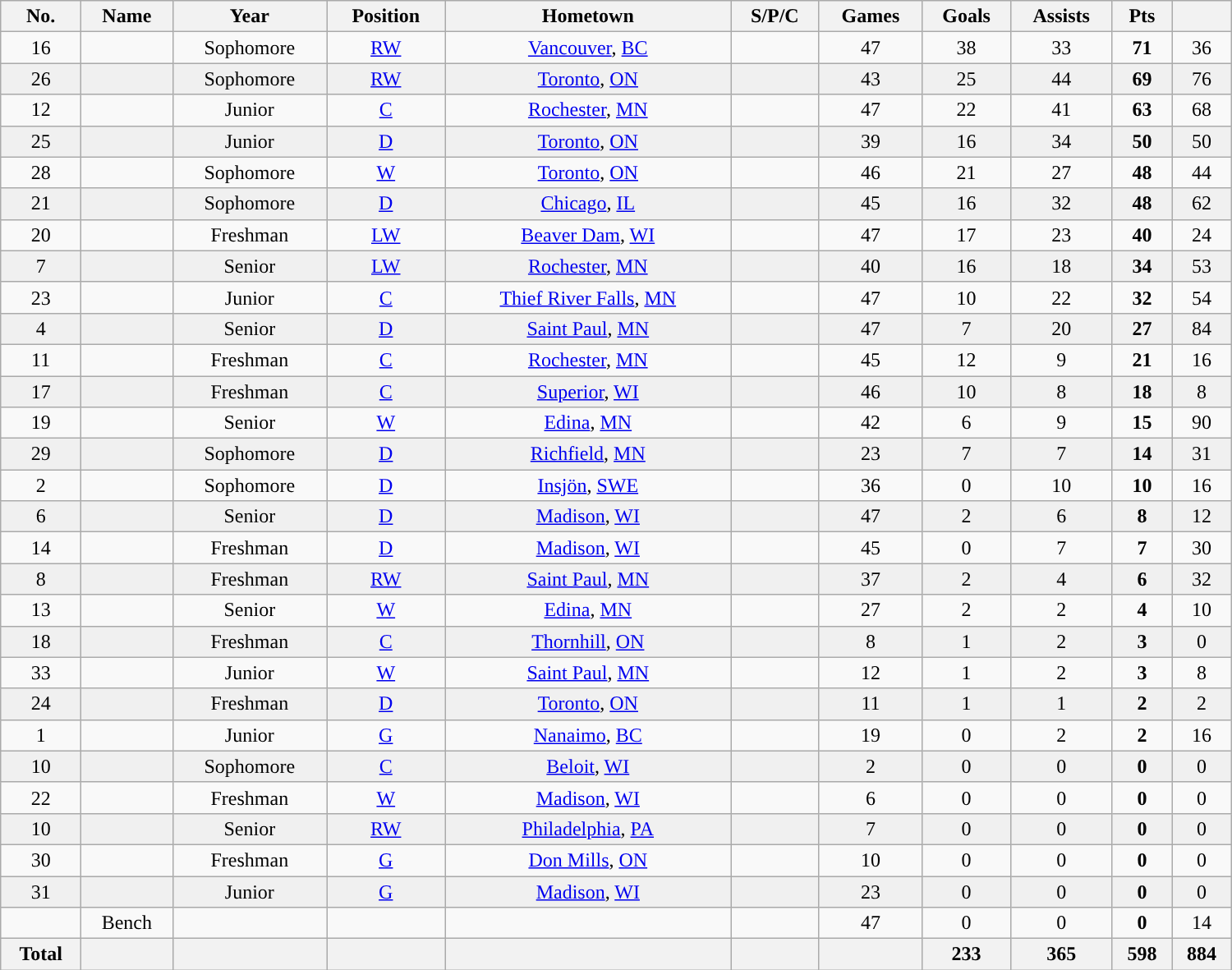<table class="wikitable sortable" width ="1000">
<tr align="center">
<th><strong>No.</strong></th>
<th><strong>Name</strong></th>
<th><strong>Year</strong></th>
<th><strong>Position</strong></th>
<th><strong>Hometown</strong></th>
<th><strong>S/P/C</strong></th>
<th><strong>Games</strong></th>
<th><strong>Goals</strong></th>
<th><strong>Assists</strong></th>
<th><strong>Pts</strong></th>
<th><strong><a href='#'></a></strong></th>
</tr>
<tr align="center" bgcolor="">
<td>16</td>
<td></td>
<td>Sophomore</td>
<td><a href='#'>RW</a></td>
<td><a href='#'>Vancouver</a>, <a href='#'>BC</a></td>
<td></td>
<td>47</td>
<td>38</td>
<td>33</td>
<td><strong>71</strong></td>
<td>36</td>
</tr>
<tr align="center" bgcolor="#f0f0f0">
<td>26</td>
<td></td>
<td>Sophomore</td>
<td><a href='#'>RW</a></td>
<td><a href='#'>Toronto</a>, <a href='#'>ON</a></td>
<td></td>
<td>43</td>
<td>25</td>
<td>44</td>
<td><strong>69</strong></td>
<td>76</td>
</tr>
<tr align="center" bgcolor="">
<td>12</td>
<td></td>
<td>Junior</td>
<td><a href='#'>C</a></td>
<td><a href='#'>Rochester</a>, <a href='#'>MN</a></td>
<td></td>
<td>47</td>
<td>22</td>
<td>41</td>
<td><strong>63</strong></td>
<td>68</td>
</tr>
<tr align="center" bgcolor="#f0f0f0">
<td>25</td>
<td></td>
<td>Junior</td>
<td><a href='#'>D</a></td>
<td><a href='#'>Toronto</a>, <a href='#'>ON</a></td>
<td></td>
<td>39</td>
<td>16</td>
<td>34</td>
<td><strong>50</strong></td>
<td>50</td>
</tr>
<tr align="center" bgcolor="">
<td>28</td>
<td></td>
<td>Sophomore</td>
<td><a href='#'>W</a></td>
<td><a href='#'>Toronto</a>, <a href='#'>ON</a></td>
<td></td>
<td>46</td>
<td>21</td>
<td>27</td>
<td><strong>48</strong></td>
<td>44</td>
</tr>
<tr align="center" bgcolor="#f0f0f0">
<td>21</td>
<td></td>
<td>Sophomore</td>
<td><a href='#'>D</a></td>
<td><a href='#'>Chicago</a>, <a href='#'>IL</a></td>
<td></td>
<td>45</td>
<td>16</td>
<td>32</td>
<td><strong>48</strong></td>
<td>62</td>
</tr>
<tr align="center" bgcolor=>
<td>20</td>
<td></td>
<td>Freshman</td>
<td><a href='#'>LW</a></td>
<td><a href='#'>Beaver Dam</a>, <a href='#'>WI</a></td>
<td></td>
<td>47</td>
<td>17</td>
<td>23</td>
<td><strong>40</strong></td>
<td>24</td>
</tr>
<tr align="center" bgcolor="#f0f0f0">
<td>7</td>
<td></td>
<td>Senior</td>
<td><a href='#'>LW</a></td>
<td><a href='#'>Rochester</a>, <a href='#'>MN</a></td>
<td></td>
<td>40</td>
<td>16</td>
<td>18</td>
<td><strong>34</strong></td>
<td>53</td>
</tr>
<tr align="center" bgcolor="">
<td>23</td>
<td></td>
<td>Junior</td>
<td><a href='#'>C</a></td>
<td><a href='#'>Thief River Falls</a>, <a href='#'>MN</a></td>
<td></td>
<td>47</td>
<td>10</td>
<td>22</td>
<td><strong>32</strong></td>
<td>54</td>
</tr>
<tr align="center" bgcolor="#f0f0f0">
<td>4</td>
<td></td>
<td>Senior</td>
<td><a href='#'>D</a></td>
<td><a href='#'>Saint Paul</a>, <a href='#'>MN</a></td>
<td></td>
<td>47</td>
<td>7</td>
<td>20</td>
<td><strong>27</strong></td>
<td>84</td>
</tr>
<tr align="center" bgcolor="">
<td>11</td>
<td></td>
<td>Freshman</td>
<td><a href='#'>C</a></td>
<td><a href='#'>Rochester</a>, <a href='#'>MN</a></td>
<td></td>
<td>45</td>
<td>12</td>
<td>9</td>
<td><strong>21</strong></td>
<td>16</td>
</tr>
<tr align="center" bgcolor="#f0f0f0">
<td>17</td>
<td></td>
<td>Freshman</td>
<td><a href='#'>C</a></td>
<td><a href='#'>Superior</a>, <a href='#'>WI</a></td>
<td></td>
<td>46</td>
<td>10</td>
<td>8</td>
<td><strong>18</strong></td>
<td>8</td>
</tr>
<tr align="center" bgcolor="">
<td>19</td>
<td></td>
<td>Senior</td>
<td><a href='#'>W</a></td>
<td><a href='#'>Edina</a>, <a href='#'>MN</a></td>
<td></td>
<td>42</td>
<td>6</td>
<td>9</td>
<td><strong>15</strong></td>
<td>90</td>
</tr>
<tr align="center" bgcolor="#f0f0f0">
<td>29</td>
<td></td>
<td>Sophomore</td>
<td><a href='#'>D</a></td>
<td><a href='#'>Richfield</a>, <a href='#'>MN</a></td>
<td></td>
<td>23</td>
<td>7</td>
<td>7</td>
<td><strong>14</strong></td>
<td>31</td>
</tr>
<tr align="center" bgcolor="">
<td>2</td>
<td></td>
<td>Sophomore</td>
<td><a href='#'>D</a></td>
<td><a href='#'>Insjön</a>, <a href='#'>SWE</a></td>
<td></td>
<td>36</td>
<td>0</td>
<td>10</td>
<td><strong>10</strong></td>
<td>16</td>
</tr>
<tr align="center" bgcolor="#f0f0f0">
<td>6</td>
<td></td>
<td>Senior</td>
<td><a href='#'>D</a></td>
<td><a href='#'>Madison</a>, <a href='#'>WI</a></td>
<td></td>
<td>47</td>
<td>2</td>
<td>6</td>
<td><strong>8</strong></td>
<td>12</td>
</tr>
<tr align="center" bgcolor="">
<td>14</td>
<td></td>
<td>Freshman</td>
<td><a href='#'>D</a></td>
<td><a href='#'>Madison</a>, <a href='#'>WI</a></td>
<td></td>
<td>45</td>
<td>0</td>
<td>7</td>
<td><strong>7</strong></td>
<td>30</td>
</tr>
<tr align="center" bgcolor="#f0f0f0">
<td>8</td>
<td></td>
<td>Freshman</td>
<td><a href='#'>RW</a></td>
<td><a href='#'>Saint Paul</a>, <a href='#'>MN</a></td>
<td></td>
<td>37</td>
<td>2</td>
<td>4</td>
<td><strong>6</strong></td>
<td>32</td>
</tr>
<tr align="center" bgcolor="">
<td>13</td>
<td></td>
<td>Senior</td>
<td><a href='#'>W</a></td>
<td><a href='#'>Edina</a>, <a href='#'>MN</a></td>
<td></td>
<td>27</td>
<td>2</td>
<td>2</td>
<td><strong>4</strong></td>
<td>10</td>
</tr>
<tr align="center" bgcolor="#f0f0f0">
<td>18</td>
<td></td>
<td>Freshman</td>
<td><a href='#'>C</a></td>
<td><a href='#'>Thornhill</a>, <a href='#'>ON</a></td>
<td></td>
<td>8</td>
<td>1</td>
<td>2</td>
<td><strong>3</strong></td>
<td>0</td>
</tr>
<tr align="center" bgcolor="">
<td>33</td>
<td></td>
<td>Junior</td>
<td><a href='#'>W</a></td>
<td><a href='#'>Saint Paul</a>, <a href='#'>MN</a></td>
<td></td>
<td>12</td>
<td>1</td>
<td>2</td>
<td><strong>3</strong></td>
<td>8</td>
</tr>
<tr align="center" bgcolor="#f0f0f0">
<td>24</td>
<td></td>
<td>Freshman</td>
<td><a href='#'>D</a></td>
<td><a href='#'>Toronto</a>, <a href='#'>ON</a></td>
<td></td>
<td>11</td>
<td>1</td>
<td>1</td>
<td><strong>2</strong></td>
<td>2</td>
</tr>
<tr align="center" bgcolor="">
<td>1</td>
<td></td>
<td>Junior</td>
<td><a href='#'>G</a></td>
<td><a href='#'>Nanaimo</a>, <a href='#'>BC</a></td>
<td></td>
<td>19</td>
<td>0</td>
<td>2</td>
<td><strong>2</strong></td>
<td>16</td>
</tr>
<tr align="center" bgcolor="#f0f0f0">
<td>10</td>
<td></td>
<td>Sophomore</td>
<td><a href='#'>C</a></td>
<td><a href='#'>Beloit</a>, <a href='#'>WI</a></td>
<td></td>
<td>2</td>
<td>0</td>
<td>0</td>
<td><strong>0</strong></td>
<td>0</td>
</tr>
<tr align="center" bgcolor="">
<td>22</td>
<td></td>
<td>Freshman</td>
<td><a href='#'>W</a></td>
<td><a href='#'>Madison</a>, <a href='#'>WI</a></td>
<td></td>
<td>6</td>
<td>0</td>
<td>0</td>
<td><strong>0</strong></td>
<td>0</td>
</tr>
<tr align="center" bgcolor="#f0f0f0">
<td>10</td>
<td></td>
<td>Senior</td>
<td><a href='#'>RW</a></td>
<td><a href='#'>Philadelphia</a>, <a href='#'>PA</a></td>
<td></td>
<td>7</td>
<td>0</td>
<td>0</td>
<td><strong>0</strong></td>
<td>0</td>
</tr>
<tr align="center" bgcolor="">
<td>30</td>
<td></td>
<td>Freshman</td>
<td><a href='#'>G</a></td>
<td><a href='#'>Don Mills</a>, <a href='#'>ON</a></td>
<td></td>
<td>10</td>
<td>0</td>
<td>0</td>
<td><strong>0</strong></td>
<td>0</td>
</tr>
<tr align="center" bgcolor="#f0f0f0">
<td>31</td>
<td></td>
<td>Junior</td>
<td><a href='#'>G</a></td>
<td><a href='#'>Madison</a>, <a href='#'>WI</a></td>
<td></td>
<td>23</td>
<td>0</td>
<td>0</td>
<td><strong>0</strong></td>
<td>0</td>
</tr>
<tr align="center" bgcolor=>
<td></td>
<td>Bench</td>
<td></td>
<td></td>
<td></td>
<td></td>
<td>47</td>
<td>0</td>
<td>0</td>
<td><strong>0</strong></td>
<td>14</td>
</tr>
<tr>
<th>Total</th>
<th></th>
<th></th>
<th></th>
<th></th>
<th></th>
<th></th>
<th>233</th>
<th>365</th>
<th>598</th>
<th>884</th>
</tr>
</table>
